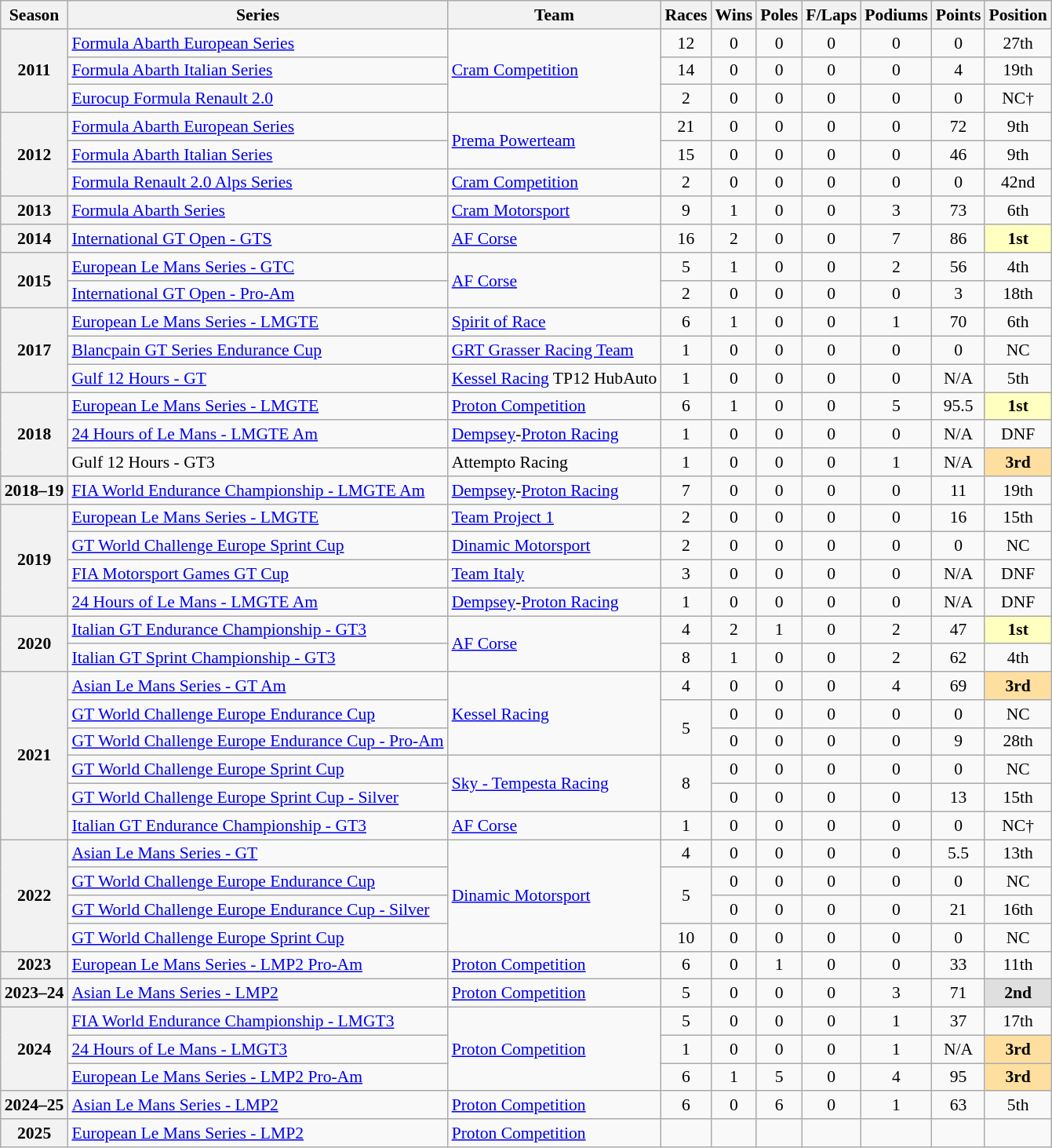<table class="wikitable" style="font-size: 90%; text-align:center">
<tr>
<th>Season</th>
<th>Series</th>
<th>Team</th>
<th>Races</th>
<th>Wins</th>
<th>Poles</th>
<th>F/Laps</th>
<th>Podiums</th>
<th>Points</th>
<th>Position</th>
</tr>
<tr>
<th rowspan="3">2011</th>
<td align="left"><a href='#'>Formula Abarth European Series</a></td>
<td rowspan="3" align="left"><a href='#'>Cram Competition</a></td>
<td>12</td>
<td>0</td>
<td>0</td>
<td>0</td>
<td>0</td>
<td>0</td>
<td>27th</td>
</tr>
<tr>
<td align="left"><a href='#'>Formula Abarth Italian Series</a></td>
<td>14</td>
<td>0</td>
<td>0</td>
<td>0</td>
<td>0</td>
<td>4</td>
<td>19th</td>
</tr>
<tr>
<td align="left"><a href='#'>Eurocup Formula Renault 2.0</a></td>
<td>2</td>
<td>0</td>
<td>0</td>
<td>0</td>
<td>0</td>
<td>0</td>
<td>NC†</td>
</tr>
<tr>
<th rowspan="3">2012</th>
<td align="left"><a href='#'>Formula Abarth European Series</a></td>
<td rowspan="2" align="left"><a href='#'>Prema Powerteam</a></td>
<td>21</td>
<td>0</td>
<td>0</td>
<td>0</td>
<td>0</td>
<td>72</td>
<td>9th</td>
</tr>
<tr>
<td align="left"><a href='#'>Formula Abarth Italian Series</a></td>
<td>15</td>
<td>0</td>
<td>0</td>
<td>0</td>
<td>0</td>
<td>46</td>
<td>9th</td>
</tr>
<tr>
<td align="left"><a href='#'>Formula Renault 2.0 Alps Series</a></td>
<td align="left"><a href='#'>Cram Competition</a></td>
<td>2</td>
<td>0</td>
<td>0</td>
<td>0</td>
<td>0</td>
<td>0</td>
<td>42nd</td>
</tr>
<tr>
<th>2013</th>
<td align="left"><a href='#'>Formula Abarth Series</a></td>
<td align="left"><a href='#'>Cram Motorsport</a></td>
<td>9</td>
<td>1</td>
<td>0</td>
<td>0</td>
<td>3</td>
<td>73</td>
<td>6th</td>
</tr>
<tr>
<th>2014</th>
<td align="left"><a href='#'>International GT Open - GTS</a></td>
<td align="left"><a href='#'>AF Corse</a></td>
<td>16</td>
<td>2</td>
<td>0</td>
<td>0</td>
<td>7</td>
<td>86</td>
<td style="background:#FFFFBF;"><strong>1st</strong></td>
</tr>
<tr>
<th rowspan="2">2015</th>
<td align="left"><a href='#'>European Le Mans Series - GTC</a></td>
<td rowspan="2" align="left"><a href='#'>AF Corse</a></td>
<td>5</td>
<td>1</td>
<td>0</td>
<td>0</td>
<td>2</td>
<td>56</td>
<td>4th</td>
</tr>
<tr>
<td align="left"><a href='#'>International GT Open - Pro-Am</a></td>
<td>2</td>
<td>0</td>
<td>0</td>
<td>0</td>
<td>0</td>
<td>3</td>
<td>18th</td>
</tr>
<tr>
<th rowspan="3">2017</th>
<td align="left"><a href='#'>European Le Mans Series - LMGTE</a></td>
<td align="left"><a href='#'>Spirit of Race</a></td>
<td>6</td>
<td>1</td>
<td>0</td>
<td>0</td>
<td>1</td>
<td>70</td>
<td>6th</td>
</tr>
<tr>
<td align="left"><a href='#'>Blancpain GT Series Endurance Cup</a></td>
<td align="left"><a href='#'>GRT Grasser Racing Team</a></td>
<td>1</td>
<td>0</td>
<td>0</td>
<td>0</td>
<td>0</td>
<td>0</td>
<td>NC</td>
</tr>
<tr>
<td align="left"><a href='#'>Gulf 12 Hours - GT</a></td>
<td align="left"><a href='#'>Kessel Racing</a> TP12 HubAuto</td>
<td>1</td>
<td>0</td>
<td>0</td>
<td>0</td>
<td>0</td>
<td>N/A</td>
<td>5th</td>
</tr>
<tr>
<th rowspan="3">2018</th>
<td align="left"><a href='#'>European Le Mans Series - LMGTE</a></td>
<td align="left"><a href='#'>Proton Competition</a></td>
<td>6</td>
<td>1</td>
<td>0</td>
<td>0</td>
<td>5</td>
<td>95.5</td>
<td style="background:#FFFFBF;"><strong>1st</strong></td>
</tr>
<tr>
<td align="left"><a href='#'>24 Hours of Le Mans - LMGTE Am</a></td>
<td align="left"><a href='#'>Dempsey</a>-<a href='#'>Proton Racing</a></td>
<td>1</td>
<td>0</td>
<td>0</td>
<td>0</td>
<td>0</td>
<td>N/A</td>
<td>DNF</td>
</tr>
<tr>
<td align="left">Gulf 12 Hours - GT3</td>
<td align="left">Attempto Racing</td>
<td>1</td>
<td>0</td>
<td>0</td>
<td>0</td>
<td>1</td>
<td>N/A</td>
<td style="background:#FFDF9F;"><strong>3rd</strong></td>
</tr>
<tr>
<th>2018–19</th>
<td align="left"><a href='#'>FIA World Endurance Championship - LMGTE Am</a></td>
<td align="left"><a href='#'>Dempsey</a>-<a href='#'>Proton Racing</a></td>
<td>7</td>
<td>0</td>
<td>0</td>
<td>0</td>
<td>0</td>
<td>11</td>
<td>19th</td>
</tr>
<tr>
<th rowspan="4">2019</th>
<td align="left"><a href='#'>European Le Mans Series - LMGTE</a></td>
<td align="left"><a href='#'>Team Project 1</a></td>
<td>2</td>
<td>0</td>
<td>0</td>
<td>0</td>
<td>0</td>
<td>16</td>
<td>15th</td>
</tr>
<tr>
<td align="left"><a href='#'>GT World Challenge Europe Sprint Cup</a></td>
<td align="left"><a href='#'>Dinamic Motorsport</a></td>
<td>2</td>
<td>0</td>
<td>0</td>
<td>0</td>
<td>0</td>
<td>0</td>
<td>NC</td>
</tr>
<tr>
<td align="left"><a href='#'>FIA Motorsport Games GT Cup</a></td>
<td align="left"><a href='#'>Team Italy</a></td>
<td>3</td>
<td>0</td>
<td>0</td>
<td>0</td>
<td>0</td>
<td>N/A</td>
<td>DNF</td>
</tr>
<tr>
<td align="left"><a href='#'>24 Hours of Le Mans - LMGTE Am</a></td>
<td align="left"><a href='#'>Dempsey</a>-<a href='#'>Proton Racing</a></td>
<td>1</td>
<td>0</td>
<td>0</td>
<td>0</td>
<td>0</td>
<td>N/A</td>
<td>DNF</td>
</tr>
<tr>
<th rowspan="2">2020</th>
<td align="left"><a href='#'>Italian GT Endurance Championship - GT3</a></td>
<td rowspan="2" align="left"><a href='#'>AF Corse</a></td>
<td>4</td>
<td>2</td>
<td>1</td>
<td>0</td>
<td>2</td>
<td>47</td>
<td style="background:#FFFFBF;"><strong>1st</strong></td>
</tr>
<tr>
<td align="left"><a href='#'>Italian GT Sprint Championship - GT3</a></td>
<td>8</td>
<td>1</td>
<td>0</td>
<td>0</td>
<td>2</td>
<td>62</td>
<td>4th</td>
</tr>
<tr>
<th rowspan="6">2021</th>
<td align="left"><a href='#'>Asian Le Mans Series - GT Am</a></td>
<td rowspan="3" align="left"><a href='#'>Kessel Racing</a></td>
<td>4</td>
<td>0</td>
<td>0</td>
<td>0</td>
<td>4</td>
<td>69</td>
<td style="background:#FFDF9F;"><strong>3rd</strong></td>
</tr>
<tr>
<td align="left"><a href='#'>GT World Challenge Europe Endurance Cup</a></td>
<td rowspan="2">5</td>
<td>0</td>
<td>0</td>
<td>0</td>
<td>0</td>
<td>0</td>
<td>NC</td>
</tr>
<tr>
<td align="left"><a href='#'>GT World Challenge Europe Endurance Cup - Pro-Am</a></td>
<td>0</td>
<td>0</td>
<td>0</td>
<td>0</td>
<td>9</td>
<td>28th</td>
</tr>
<tr>
<td align="left"><a href='#'>GT World Challenge Europe Sprint Cup</a></td>
<td rowspan="2" align="left"><a href='#'>Sky - Tempesta Racing</a></td>
<td rowspan="2">8</td>
<td>0</td>
<td>0</td>
<td>0</td>
<td>0</td>
<td>0</td>
<td>NC</td>
</tr>
<tr>
<td align="left"><a href='#'>GT World Challenge Europe Sprint Cup - Silver</a></td>
<td>0</td>
<td>0</td>
<td>0</td>
<td>0</td>
<td>13</td>
<td>15th</td>
</tr>
<tr>
<td align="left"><a href='#'>Italian GT Endurance Championship - GT3</a></td>
<td align="left"><a href='#'>AF Corse</a></td>
<td>1</td>
<td>0</td>
<td>0</td>
<td>0</td>
<td>0</td>
<td>0</td>
<td>NC†</td>
</tr>
<tr>
<th rowspan="4">2022</th>
<td align="left"><a href='#'>Asian Le Mans Series - GT</a></td>
<td rowspan="4" align="left"><a href='#'>Dinamic Motorsport</a></td>
<td>4</td>
<td>0</td>
<td>0</td>
<td>0</td>
<td>0</td>
<td>5.5</td>
<td>13th</td>
</tr>
<tr>
<td align="left"><a href='#'>GT World Challenge Europe Endurance Cup</a></td>
<td rowspan="2">5</td>
<td>0</td>
<td>0</td>
<td>0</td>
<td>0</td>
<td>0</td>
<td>NC</td>
</tr>
<tr>
<td align="left"><a href='#'>GT World Challenge Europe Endurance Cup - Silver</a></td>
<td>0</td>
<td>0</td>
<td>0</td>
<td>0</td>
<td>21</td>
<td>16th</td>
</tr>
<tr>
<td align="left"><a href='#'>GT World Challenge Europe Sprint Cup</a></td>
<td>10</td>
<td>0</td>
<td>0</td>
<td>0</td>
<td>0</td>
<td>0</td>
<td>NC</td>
</tr>
<tr>
<th>2023</th>
<td align="left"><a href='#'>European Le Mans Series - LMP2 Pro-Am</a></td>
<td align="left"><a href='#'>Proton Competition</a></td>
<td>6</td>
<td>0</td>
<td>1</td>
<td>0</td>
<td>0</td>
<td>33</td>
<td>11th</td>
</tr>
<tr>
<th>2023–24</th>
<td align="left"><a href='#'>Asian Le Mans Series - LMP2</a></td>
<td align="left"><a href='#'>Proton Competition</a></td>
<td>5</td>
<td>0</td>
<td>0</td>
<td>0</td>
<td>3</td>
<td>71</td>
<td style="background:#DFDFDF;"><strong>2nd</strong></td>
</tr>
<tr>
<th rowspan="3">2024</th>
<td align="left"><a href='#'>FIA World Endurance Championship - LMGT3</a></td>
<td rowspan="3" align="left"><a href='#'>Proton Competition</a></td>
<td>5</td>
<td>0</td>
<td>0</td>
<td>0</td>
<td>1</td>
<td>37</td>
<td>17th</td>
</tr>
<tr>
<td align="left"><a href='#'>24 Hours of Le Mans - LMGT3</a></td>
<td>1</td>
<td>0</td>
<td>0</td>
<td>0</td>
<td>1</td>
<td>N/A</td>
<td style="background:#FFDF9F;"><strong>3rd</strong></td>
</tr>
<tr>
<td align="left"><a href='#'>European Le Mans Series - LMP2 Pro-Am</a></td>
<td>6</td>
<td>1</td>
<td>5</td>
<td>0</td>
<td>4</td>
<td>95</td>
<td style="background:#FFDF9F;"><strong>3rd</strong></td>
</tr>
<tr>
<th>2024–25</th>
<td align=left><a href='#'>Asian Le Mans Series - LMP2</a></td>
<td align=left><a href='#'>Proton Competition</a></td>
<td>6</td>
<td>0</td>
<td>6</td>
<td>0</td>
<td>1</td>
<td>63</td>
<td>5th</td>
</tr>
<tr>
<th>2025</th>
<td align=left><a href='#'>European Le Mans Series - LMP2</a></td>
<td align=left><a href='#'>Proton Competition</a></td>
<td></td>
<td></td>
<td></td>
<td></td>
<td></td>
<td></td>
<td></td>
</tr>
</table>
